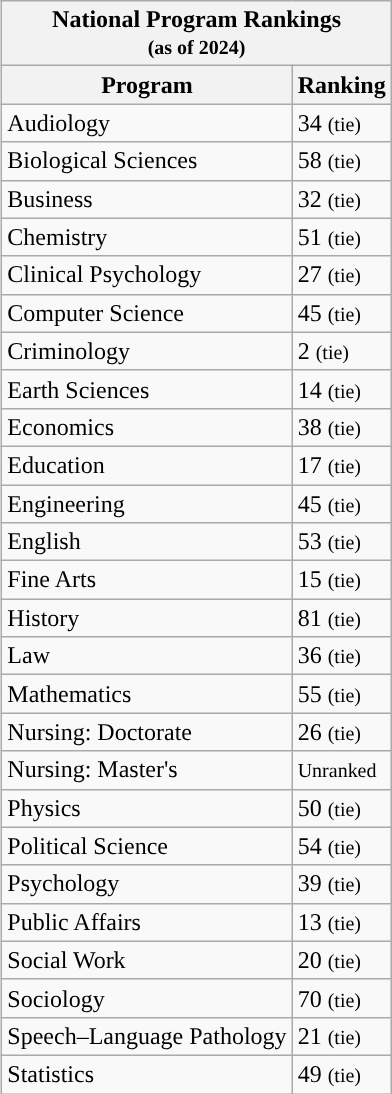<table class="wikitable sortable collapsible collapsed" style="float:right" "text-align:center">
<tr>
<th colspan=4>National Program Rankings<br><small>(as of 2024)</small></th>
</tr>
<tr>
<th>Program</th>
<th>Ranking</th>
</tr>
<tr>
<td>Audiology</td>
<td>34 <small>(tie)</small></td>
</tr>
<tr>
<td>Biological Sciences</td>
<td>58 <small>(tie)</small></td>
</tr>
<tr>
<td>Business</td>
<td>32 <small>(tie)</small></td>
</tr>
<tr>
<td>Chemistry</td>
<td>51 <small>(tie)</small></td>
</tr>
<tr>
<td>Clinical Psychology</td>
<td>27 <small>(tie)</small></td>
</tr>
<tr>
<td>Computer Science</td>
<td>45 <small>(tie)</small></td>
</tr>
<tr>
<td>Criminology</td>
<td>2 <small>(tie)</small></td>
</tr>
<tr>
<td>Earth Sciences</td>
<td>14 <small>(tie)</small></td>
</tr>
<tr>
<td>Economics</td>
<td>38 <small>(tie)</small></td>
</tr>
<tr>
<td>Education</td>
<td>17 <small>(tie)</small></td>
</tr>
<tr>
<td>Engineering</td>
<td>45 <small>(tie)</small></td>
</tr>
<tr>
<td>English</td>
<td>53 <small>(tie)</small></td>
</tr>
<tr>
<td>Fine Arts</td>
<td>15 <small>(tie)</small></td>
</tr>
<tr>
<td>History</td>
<td>81 <small>(tie)</small></td>
</tr>
<tr>
<td>Law</td>
<td>36 <small>(tie)</small></td>
</tr>
<tr>
<td>Mathematics</td>
<td>55 <small>(tie)</small></td>
</tr>
<tr>
<td>Nursing: Doctorate</td>
<td>26 <small>(tie)</small></td>
</tr>
<tr>
<td>Nursing: Master's</td>
<td><small>Unranked</small></td>
</tr>
<tr>
<td>Physics</td>
<td>50 <small>(tie)</small></td>
</tr>
<tr>
<td>Political Science</td>
<td>54 <small>(tie)</small></td>
</tr>
<tr>
<td>Psychology</td>
<td>39 <small>(tie)</small></td>
</tr>
<tr>
<td>Public Affairs</td>
<td>13 <small>(tie)</small></td>
</tr>
<tr>
<td>Social Work</td>
<td>20 <small>(tie)</small></td>
</tr>
<tr>
<td>Sociology</td>
<td>70 <small>(tie)</small></td>
</tr>
<tr>
<td>Speech–Language Pathology</td>
<td>21 <small>(tie)</small></td>
</tr>
<tr>
<td>Statistics</td>
<td>49 <small>(tie)</small></td>
</tr>
</table>
